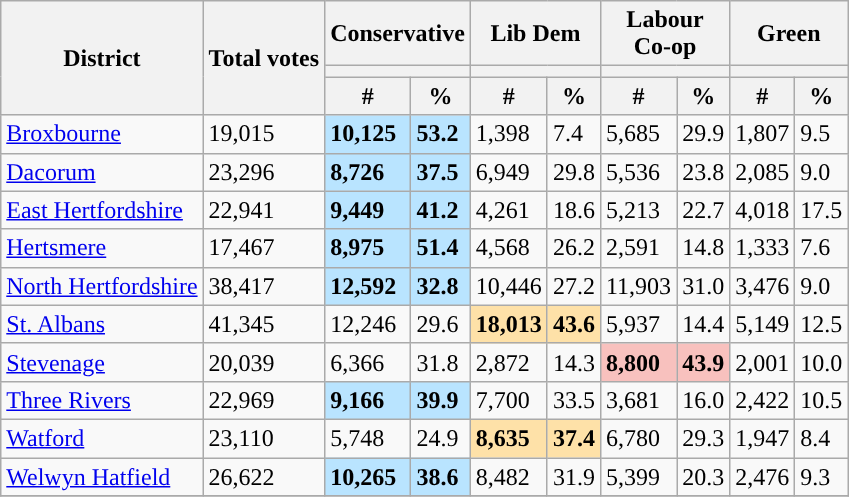<table class="wikitable sortable">
<tr>
<th rowspan=3>District</th>
<th rowspan=3>Total votes</th>
<th colspan="2">Conservative</th>
<th colspan="2">Lib Dem</th>
<th colspan="2">Labour<br>Co-op</th>
<th colspan="2">Green</th>
</tr>
<tr>
<th colspan="2" style="background:"></th>
<th colspan="2" style="background:"></th>
<th colspan="2" style="background:"></th>
<th colspan="2" style="background:"></th>
</tr>
<tr>
<th>#</th>
<th>%</th>
<th>#</th>
<th>%</th>
<th>#</th>
<th>%</th>
<th>#</th>
<th>%</th>
</tr>
<tr>
<td><a href='#'>Broxbourne</a></td>
<td>19,015</td>
<td style="background:#B9E4FF;"><strong>10,125</strong></td>
<td style="background:#B9E4FF;"><strong>53.2</strong></td>
<td>1,398</td>
<td>7.4</td>
<td>5,685</td>
<td>29.9</td>
<td>1,807</td>
<td>9.5</td>
</tr>
<tr>
<td><a href='#'>Dacorum</a></td>
<td>23,296</td>
<td style="background:#B9E4FF;"><strong>8,726</strong></td>
<td style="background:#B9E4FF;"><strong>37.5</strong></td>
<td>6,949</td>
<td>29.8</td>
<td>5,536</td>
<td>23.8</td>
<td>2,085</td>
<td>9.0</td>
</tr>
<tr>
<td><a href='#'>East Hertfordshire</a></td>
<td>22,941</td>
<td style="background:#B9E4FF;"><strong>9,449</strong></td>
<td style="background:#B9E4FF;"><strong>41.2</strong></td>
<td>4,261</td>
<td>18.6</td>
<td>5,213</td>
<td>22.7</td>
<td>4,018</td>
<td>17.5</td>
</tr>
<tr>
<td><a href='#'>Hertsmere</a></td>
<td>17,467</td>
<td style="background:#B9E4FF;"><strong>8,975</strong></td>
<td style="background:#B9E4FF;"><strong>51.4</strong></td>
<td>4,568</td>
<td>26.2</td>
<td>2,591</td>
<td>14.8</td>
<td>1,333</td>
<td>7.6</td>
</tr>
<tr>
<td><a href='#'>North Hertfordshire</a></td>
<td>38,417</td>
<td style="background:#B9E4FF;"><strong>12,592</strong></td>
<td style="background:#B9E4FF;"><strong>32.8</strong></td>
<td>10,446</td>
<td>27.2</td>
<td>11,903</td>
<td>31.0</td>
<td>3,476</td>
<td>9.0</td>
</tr>
<tr>
<td><a href='#'>St. Albans</a></td>
<td>41,345</td>
<td>12,246</td>
<td>29.6</td>
<td style="background:#FEE1A8;"><strong>18,013</strong></td>
<td style="background:#FEE1A8;"><strong>43.6</strong></td>
<td>5,937</td>
<td>14.4</td>
<td>5,149</td>
<td>12.5</td>
</tr>
<tr>
<td><a href='#'>Stevenage</a></td>
<td>20,039</td>
<td>6,366</td>
<td>31.8</td>
<td>2,872</td>
<td>14.3</td>
<td style="background:#F8C1BE;"><strong>8,800</strong></td>
<td style="background:#F8C1BE;"><strong>43.9</strong></td>
<td>2,001</td>
<td>10.0</td>
</tr>
<tr>
<td><a href='#'>Three Rivers</a></td>
<td>22,969</td>
<td style="background:#B9E4FF;"><strong>9,166</strong></td>
<td style="background:#B9E4FF;"><strong>39.9</strong></td>
<td>7,700</td>
<td>33.5</td>
<td>3,681</td>
<td>16.0</td>
<td>2,422</td>
<td>10.5</td>
</tr>
<tr>
<td><a href='#'>Watford</a></td>
<td>23,110</td>
<td>5,748</td>
<td>24.9</td>
<td style="background:#FEE1A8;"><strong>8,635</strong></td>
<td style="background:#FEE1A8;"><strong>37.4</strong></td>
<td>6,780</td>
<td>29.3</td>
<td>1,947</td>
<td>8.4</td>
</tr>
<tr>
<td><a href='#'>Welwyn Hatfield</a></td>
<td>26,622</td>
<td style="background:#B9E4FF;"><strong>10,265</strong></td>
<td style="background:#B9E4FF;"><strong>38.6</strong></td>
<td>8,482</td>
<td>31.9</td>
<td>5,399</td>
<td>20.3</td>
<td>2,476</td>
<td>9.3</td>
</tr>
<tr>
</tr>
</table>
